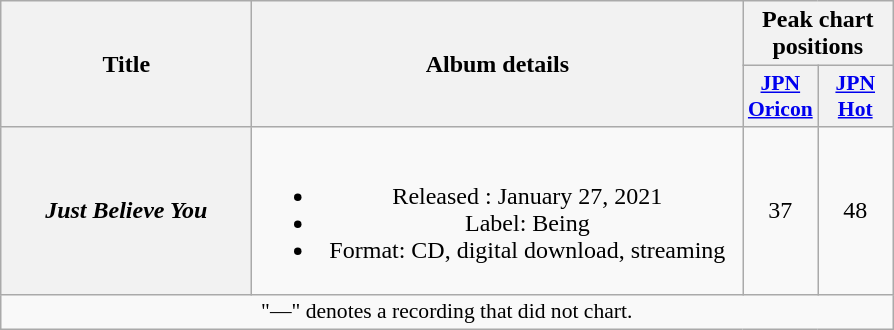<table class="wikitable plainrowheaders" style="text-align:center;">
<tr>
<th scope="col" rowspan="2" style="width:10em;">Title</th>
<th scope="col" rowspan="2" style="width:20em;">Album details</th>
<th scope="col" colspan="2">Peak chart positions</th>
</tr>
<tr>
<th scope="col" style="width:3em;font-size:90%;"><a href='#'>JPN<br>Oricon</a><br></th>
<th scope="col" style="width:3em;font-size:90%;"><a href='#'>JPN<br>Hot</a><br></th>
</tr>
<tr>
<th scope="row"><em>Just Believe You</em></th>
<td><br><ul><li>Released : January 27, 2021</li><li>Label: Being</li><li>Format: CD, digital download, streaming</li></ul></td>
<td>37</td>
<td>48</td>
</tr>
<tr>
<td colspan="4" style="font-size:90%">"—" denotes a recording that did not chart.</td>
</tr>
</table>
